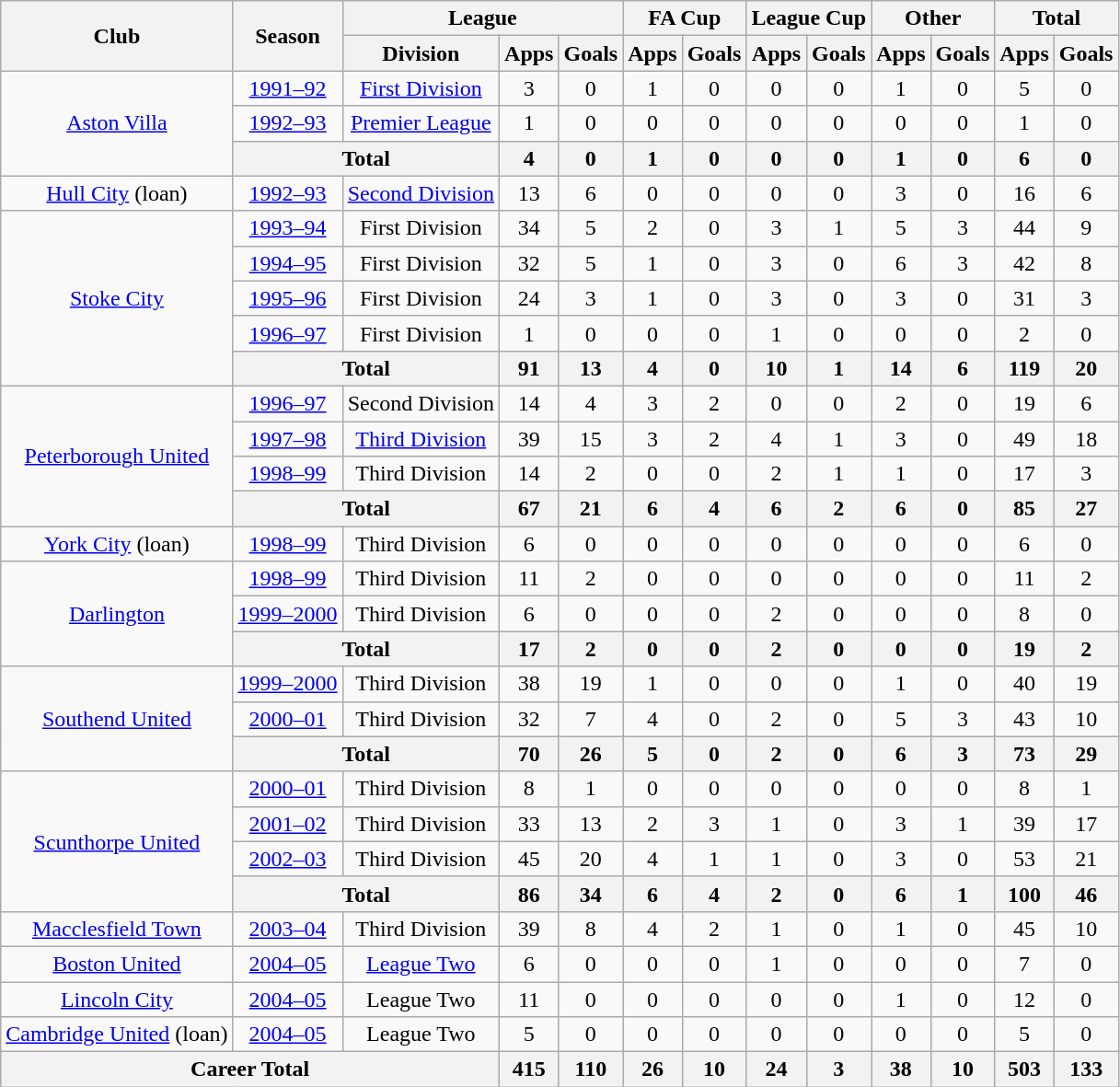<table class="wikitable" style="text-align: center;">
<tr>
<th rowspan="2">Club</th>
<th rowspan="2">Season</th>
<th colspan="3">League</th>
<th colspan="2">FA Cup</th>
<th colspan="2">League Cup</th>
<th colspan="2">Other</th>
<th colspan="2">Total</th>
</tr>
<tr>
<th>Division</th>
<th>Apps</th>
<th>Goals</th>
<th>Apps</th>
<th>Goals</th>
<th>Apps</th>
<th>Goals</th>
<th>Apps</th>
<th>Goals</th>
<th>Apps</th>
<th>Goals</th>
</tr>
<tr>
<td rowspan=3><a href='#'>Aston Villa</a></td>
<td><a href='#'>1991–92</a></td>
<td><a href='#'>First Division</a></td>
<td>3</td>
<td>0</td>
<td>1</td>
<td>0</td>
<td>0</td>
<td>0</td>
<td>1</td>
<td>0</td>
<td>5</td>
<td>0</td>
</tr>
<tr>
<td><a href='#'>1992–93</a></td>
<td><a href='#'>Premier League</a></td>
<td>1</td>
<td>0</td>
<td>0</td>
<td>0</td>
<td>0</td>
<td>0</td>
<td>0</td>
<td>0</td>
<td>1</td>
<td>0</td>
</tr>
<tr>
<th colspan=2>Total</th>
<th>4</th>
<th>0</th>
<th>1</th>
<th>0</th>
<th>0</th>
<th>0</th>
<th>1</th>
<th>0</th>
<th>6</th>
<th>0</th>
</tr>
<tr>
<td><a href='#'>Hull City</a> (loan)</td>
<td><a href='#'>1992–93</a></td>
<td><a href='#'>Second Division</a></td>
<td>13</td>
<td>6</td>
<td>0</td>
<td>0</td>
<td>0</td>
<td>0</td>
<td>3</td>
<td>0</td>
<td>16</td>
<td>6</td>
</tr>
<tr>
<td rowspan="5"><a href='#'>Stoke City</a></td>
<td><a href='#'>1993–94</a></td>
<td>First Division</td>
<td>34</td>
<td>5</td>
<td>2</td>
<td>0</td>
<td>3</td>
<td>1</td>
<td>5</td>
<td>3</td>
<td>44</td>
<td>9</td>
</tr>
<tr>
<td><a href='#'>1994–95</a></td>
<td>First Division</td>
<td>32</td>
<td>5</td>
<td>1</td>
<td>0</td>
<td>3</td>
<td>0</td>
<td>6</td>
<td>3</td>
<td>42</td>
<td>8</td>
</tr>
<tr>
<td><a href='#'>1995–96</a></td>
<td>First Division</td>
<td>24</td>
<td>3</td>
<td>1</td>
<td>0</td>
<td>3</td>
<td>0</td>
<td>3</td>
<td>0</td>
<td>31</td>
<td>3</td>
</tr>
<tr>
<td><a href='#'>1996–97</a></td>
<td>First Division</td>
<td>1</td>
<td>0</td>
<td>0</td>
<td>0</td>
<td>1</td>
<td>0</td>
<td>0</td>
<td>0</td>
<td>2</td>
<td>0</td>
</tr>
<tr>
<th colspan=2>Total</th>
<th>91</th>
<th>13</th>
<th>4</th>
<th>0</th>
<th>10</th>
<th>1</th>
<th>14</th>
<th>6</th>
<th>119</th>
<th>20</th>
</tr>
<tr>
<td rowspan="4"><a href='#'>Peterborough United</a></td>
<td><a href='#'>1996–97</a></td>
<td>Second Division</td>
<td>14</td>
<td>4</td>
<td>3</td>
<td>2</td>
<td>0</td>
<td>0</td>
<td>2</td>
<td>0</td>
<td>19</td>
<td>6</td>
</tr>
<tr>
<td><a href='#'>1997–98</a></td>
<td><a href='#'>Third Division</a></td>
<td>39</td>
<td>15</td>
<td>3</td>
<td>2</td>
<td>4</td>
<td>1</td>
<td>3</td>
<td>0</td>
<td>49</td>
<td>18</td>
</tr>
<tr>
<td><a href='#'>1998–99</a></td>
<td>Third Division</td>
<td>14</td>
<td>2</td>
<td>0</td>
<td>0</td>
<td>2</td>
<td>1</td>
<td>1</td>
<td>0</td>
<td>17</td>
<td>3</td>
</tr>
<tr>
<th colspan=2>Total</th>
<th>67</th>
<th>21</th>
<th>6</th>
<th>4</th>
<th>6</th>
<th>2</th>
<th>6</th>
<th>0</th>
<th>85</th>
<th>27</th>
</tr>
<tr>
<td><a href='#'>York City</a> (loan)</td>
<td><a href='#'>1998–99</a></td>
<td>Third Division</td>
<td>6</td>
<td>0</td>
<td>0</td>
<td>0</td>
<td>0</td>
<td>0</td>
<td>0</td>
<td>0</td>
<td>6</td>
<td>0</td>
</tr>
<tr>
<td rowspan="3"><a href='#'>Darlington</a></td>
<td><a href='#'>1998–99</a></td>
<td>Third Division</td>
<td>11</td>
<td>2</td>
<td>0</td>
<td>0</td>
<td>0</td>
<td>0</td>
<td>0</td>
<td>0</td>
<td>11</td>
<td>2</td>
</tr>
<tr>
<td><a href='#'>1999–2000</a></td>
<td>Third Division</td>
<td>6</td>
<td>0</td>
<td>0</td>
<td>0</td>
<td>2</td>
<td>0</td>
<td>0</td>
<td>0</td>
<td>8</td>
<td>0</td>
</tr>
<tr>
<th colspan=2>Total</th>
<th>17</th>
<th>2</th>
<th>0</th>
<th>0</th>
<th>2</th>
<th>0</th>
<th>0</th>
<th>0</th>
<th>19</th>
<th>2</th>
</tr>
<tr>
<td rowspan="3"><a href='#'>Southend United</a></td>
<td><a href='#'>1999–2000</a></td>
<td>Third Division</td>
<td>38</td>
<td>19</td>
<td>1</td>
<td>0</td>
<td>0</td>
<td>0</td>
<td>1</td>
<td>0</td>
<td>40</td>
<td>19</td>
</tr>
<tr>
<td><a href='#'>2000–01</a></td>
<td>Third Division</td>
<td>32</td>
<td>7</td>
<td>4</td>
<td>0</td>
<td>2</td>
<td>0</td>
<td>5</td>
<td>3</td>
<td>43</td>
<td>10</td>
</tr>
<tr>
<th colspan=2>Total</th>
<th>70</th>
<th>26</th>
<th>5</th>
<th>0</th>
<th>2</th>
<th>0</th>
<th>6</th>
<th>3</th>
<th>73</th>
<th>29</th>
</tr>
<tr>
<td rowspan="4"><a href='#'>Scunthorpe United</a></td>
<td><a href='#'>2000–01</a></td>
<td>Third Division</td>
<td>8</td>
<td>1</td>
<td>0</td>
<td>0</td>
<td>0</td>
<td>0</td>
<td>0</td>
<td>0</td>
<td>8</td>
<td>1</td>
</tr>
<tr>
<td><a href='#'>2001–02</a></td>
<td>Third Division</td>
<td>33</td>
<td>13</td>
<td>2</td>
<td>3</td>
<td>1</td>
<td>0</td>
<td>3</td>
<td>1</td>
<td>39</td>
<td>17</td>
</tr>
<tr>
<td><a href='#'>2002–03</a></td>
<td>Third Division</td>
<td>45</td>
<td>20</td>
<td>4</td>
<td>1</td>
<td>1</td>
<td>0</td>
<td>3</td>
<td>0</td>
<td>53</td>
<td>21</td>
</tr>
<tr>
<th colspan=2>Total</th>
<th>86</th>
<th>34</th>
<th>6</th>
<th>4</th>
<th>2</th>
<th>0</th>
<th>6</th>
<th>1</th>
<th>100</th>
<th>46</th>
</tr>
<tr>
<td><a href='#'>Macclesfield Town</a></td>
<td><a href='#'>2003–04</a></td>
<td>Third Division</td>
<td>39</td>
<td>8</td>
<td>4</td>
<td>2</td>
<td>1</td>
<td>0</td>
<td>1</td>
<td>0</td>
<td>45</td>
<td>10</td>
</tr>
<tr>
<td><a href='#'>Boston United</a></td>
<td><a href='#'>2004–05</a></td>
<td><a href='#'>League Two</a></td>
<td>6</td>
<td>0</td>
<td>0</td>
<td>0</td>
<td>1</td>
<td>0</td>
<td>0</td>
<td>0</td>
<td>7</td>
<td>0</td>
</tr>
<tr>
<td><a href='#'>Lincoln City</a></td>
<td><a href='#'>2004–05</a></td>
<td>League Two</td>
<td>11</td>
<td>0</td>
<td>0</td>
<td>0</td>
<td>0</td>
<td>0</td>
<td>1</td>
<td>0</td>
<td>12</td>
<td>0</td>
</tr>
<tr>
<td><a href='#'>Cambridge United</a> (loan)</td>
<td><a href='#'>2004–05</a></td>
<td>League Two</td>
<td>5</td>
<td>0</td>
<td>0</td>
<td>0</td>
<td>0</td>
<td>0</td>
<td>0</td>
<td>0</td>
<td>5</td>
<td>0</td>
</tr>
<tr>
<th colspan="3">Career Total</th>
<th>415</th>
<th>110</th>
<th>26</th>
<th>10</th>
<th>24</th>
<th>3</th>
<th>38</th>
<th>10</th>
<th>503</th>
<th>133</th>
</tr>
</table>
